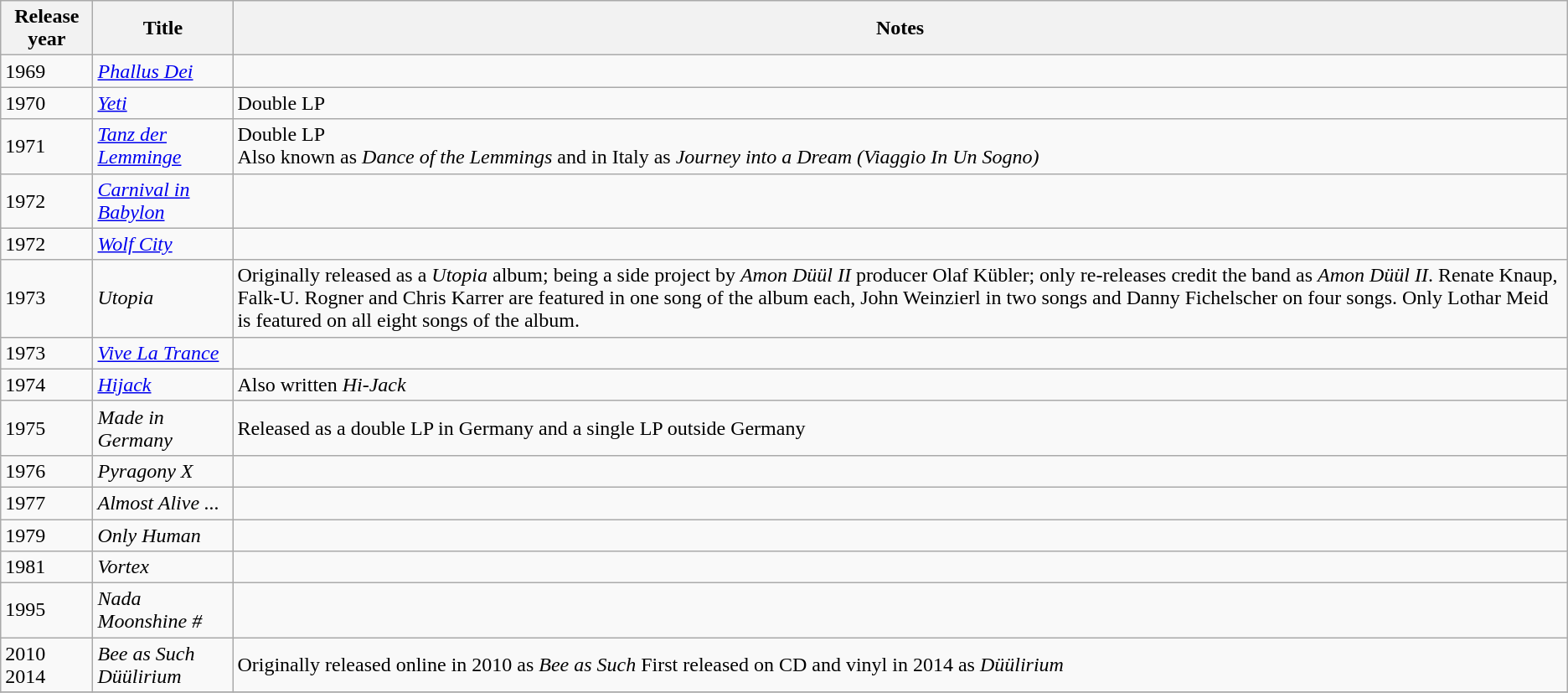<table class="wikitable">
<tr>
<th>Release year</th>
<th>Title</th>
<th>Notes</th>
</tr>
<tr>
<td>1969</td>
<td><em><a href='#'>Phallus Dei</a></em></td>
<td></td>
</tr>
<tr>
<td>1970</td>
<td><em><a href='#'>Yeti</a></em></td>
<td>Double LP</td>
</tr>
<tr>
<td>1971</td>
<td><em><a href='#'>Tanz der Lemminge</a></em></td>
<td>Double LP<br>Also known as <em>Dance of the Lemmings</em> and in Italy as <em>Journey into a Dream (Viaggio In Un Sogno)</em></td>
</tr>
<tr>
<td>1972</td>
<td><em><a href='#'>Carnival in Babylon</a></em></td>
<td></td>
</tr>
<tr>
<td>1972</td>
<td><em><a href='#'>Wolf City</a></em></td>
<td></td>
</tr>
<tr>
<td>1973</td>
<td><em>Utopia</em></td>
<td>Originally released as a <em>Utopia</em> album; being a side project by <em>Amon Düül II</em> producer Olaf Kübler; only re-releases credit the band as <em>Amon Düül II</em>. Renate Knaup, Falk-U. Rogner and Chris Karrer are featured in one song of the album each, John Weinzierl in two songs and Danny Fichelscher on four songs. Only Lothar Meid is featured on all eight songs of the album.</td>
</tr>
<tr>
<td>1973</td>
<td><em><a href='#'>Vive La Trance</a></em></td>
<td></td>
</tr>
<tr>
<td>1974</td>
<td><em><a href='#'>Hijack</a></em></td>
<td>Also written <em>Hi-Jack</em></td>
</tr>
<tr>
<td>1975</td>
<td><em>Made in Germany</em></td>
<td>Released as a double LP in Germany and a single LP outside Germany</td>
</tr>
<tr>
<td>1976</td>
<td><em>Pyragony X</em></td>
<td></td>
</tr>
<tr>
<td>1977</td>
<td><em>Almost Alive ...</em></td>
<td></td>
</tr>
<tr>
<td>1979</td>
<td><em>Only Human</em></td>
<td></td>
</tr>
<tr>
<td>1981</td>
<td><em>Vortex</em></td>
<td></td>
</tr>
<tr>
<td>1995</td>
<td><em>Nada Moonshine #</em></td>
<td></td>
</tr>
<tr>
<td>2010  2014</td>
<td><em>Bee as Such</em>  <em>Düülirium</em></td>
<td>Originally released online in 2010 as <em>Bee as Such</em>  First released on CD and vinyl in 2014 as <em>Düülirium</em></td>
</tr>
<tr>
</tr>
</table>
